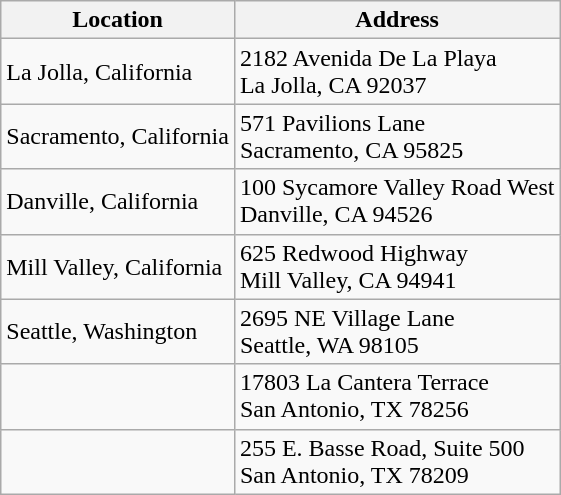<table class="wikitable">
<tr>
<th>Location</th>
<th>Address</th>
</tr>
<tr>
<td>La Jolla, California</td>
<td>2182 Avenida De La Playa<br>La Jolla, CA 92037</td>
</tr>
<tr>
<td>Sacramento, California</td>
<td>571 Pavilions Lane<br>Sacramento, CA 95825</td>
</tr>
<tr>
<td>Danville, California</td>
<td>100 Sycamore Valley Road West<br>Danville, CA 94526</td>
</tr>
<tr>
<td>Mill Valley, California</td>
<td>625 Redwood Highway<br>Mill Valley, CA 94941</td>
</tr>
<tr>
<td>Seattle, Washington</td>
<td>2695 NE Village Lane<br>Seattle, WA 98105</td>
</tr>
<tr>
<td></td>
<td>17803 La Cantera Terrace<br>San Antonio, TX 78256</td>
</tr>
<tr>
<td></td>
<td>255 E. Basse Road, Suite 500<br>San Antonio, TX 78209</td>
</tr>
</table>
